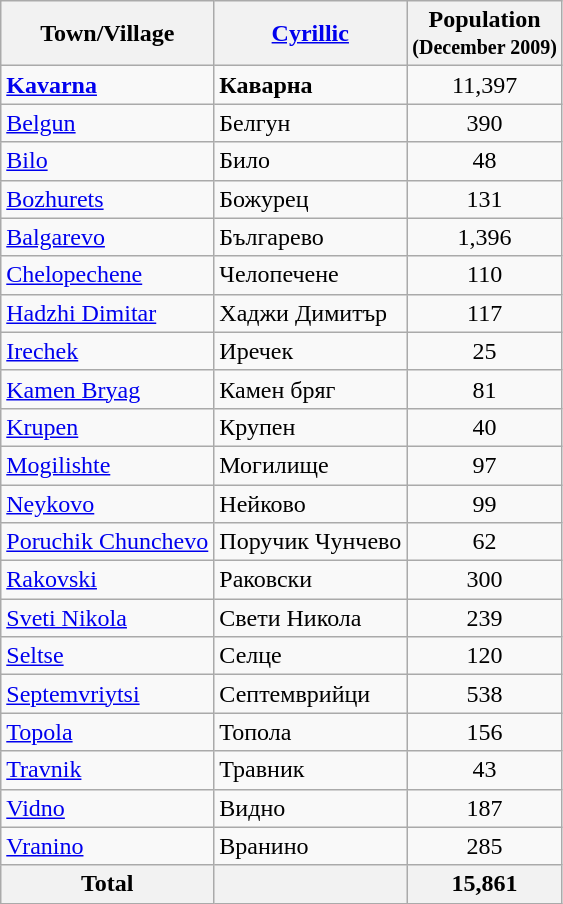<table class="wikitable sortable">
<tr>
<th>Town/Village</th>
<th><a href='#'>Cyrillic</a></th>
<th>Population<br><small>(December 2009)</small></th>
</tr>
<tr>
<td><strong><a href='#'>Kavarna</a></strong></td>
<td><strong>Каварна</strong></td>
<td align="center">11,397</td>
</tr>
<tr>
<td><a href='#'>Belgun</a></td>
<td>Белгун</td>
<td align="center">390</td>
</tr>
<tr>
<td><a href='#'>Bilo</a></td>
<td>Било</td>
<td align="center">48</td>
</tr>
<tr>
<td><a href='#'>Bozhurets</a></td>
<td>Божурец</td>
<td align="center">131</td>
</tr>
<tr>
<td><a href='#'>Balgarevo</a></td>
<td>Българево</td>
<td align="center">1,396</td>
</tr>
<tr>
<td><a href='#'>Chelopechene</a></td>
<td>Челопечене</td>
<td align="center">110</td>
</tr>
<tr>
<td><a href='#'>Hadzhi Dimitar</a></td>
<td>Хаджи Димитър</td>
<td align="center">117</td>
</tr>
<tr>
<td><a href='#'>Irechek</a></td>
<td>Иречек</td>
<td align="center">25</td>
</tr>
<tr>
<td><a href='#'>Kamen Bryag</a></td>
<td>Камен бряг</td>
<td align="center">81</td>
</tr>
<tr>
<td><a href='#'>Krupen</a></td>
<td>Крупен</td>
<td align="center">40</td>
</tr>
<tr>
<td><a href='#'>Mogilishte</a></td>
<td>Могилище</td>
<td align="center">97</td>
</tr>
<tr>
<td><a href='#'>Neykovo</a></td>
<td>Нейково</td>
<td align="center">99</td>
</tr>
<tr>
<td><a href='#'>Poruchik Chunchevo</a></td>
<td>Поручик Чунчево</td>
<td align="center">62</td>
</tr>
<tr>
<td><a href='#'>Rakovski</a></td>
<td>Раковски</td>
<td align="center">300</td>
</tr>
<tr>
<td><a href='#'>Sveti Nikola</a></td>
<td>Свети Никола</td>
<td align="center">239</td>
</tr>
<tr>
<td><a href='#'>Seltse</a></td>
<td>Селце</td>
<td align="center">120</td>
</tr>
<tr>
<td><a href='#'>Septemvriytsi</a></td>
<td>Септемврийци</td>
<td align="center">538</td>
</tr>
<tr>
<td><a href='#'>Topola</a></td>
<td>Топола</td>
<td align="center">156</td>
</tr>
<tr>
<td><a href='#'>Travnik</a></td>
<td>Травник</td>
<td align="center">43</td>
</tr>
<tr>
<td><a href='#'>Vidno</a></td>
<td>Видно</td>
<td align="center">187</td>
</tr>
<tr>
<td><a href='#'>Vranino</a></td>
<td>Вранино</td>
<td align="center">285</td>
</tr>
<tr>
<th>Total</th>
<th></th>
<th align="center">15,861</th>
</tr>
</table>
